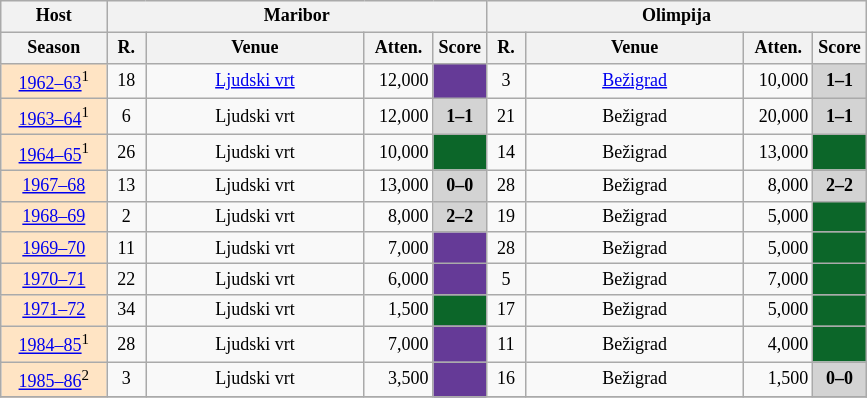<table class="wikitable" style="text-align: center; font-size: 12px">
<tr bgcolor=#f5f5f5>
<th>Host</th>
<th colspan=4>Maribor</th>
<th colspan=4>Olimpija</th>
</tr>
<tr>
<th width="65">Season</th>
<th width="20">R.</th>
<th width="140">Venue</th>
<th width="40">Atten.</th>
<th width="30">Score</th>
<th width="20">R.</th>
<th width="140">Venue</th>
<th width="40">Atten.</th>
<th width="30">Score</th>
</tr>
<tr>
<td bgcolor=#ffe4c4><a href='#'>1962–63</a><sup>1</sup></td>
<td>18</td>
<td align="center"><a href='#'>Ljudski vrt</a></td>
<td align="right">12,000</td>
<td style="background-color:#653A97"></td>
<td>3</td>
<td align="center"><a href='#'>Bežigrad</a></td>
<td align="right">10,000</td>
<td style="background-color:#D3D3D3"><strong>1–1</strong></td>
</tr>
<tr>
<td bgcolor=#ffe4c4><a href='#'>1963–64</a><sup>1</sup></td>
<td>6</td>
<td align="center">Ljudski vrt</td>
<td align="right">12,000</td>
<td style="background-color:#D3D3D3"><strong>1–1</strong></td>
<td>21</td>
<td align="center">Bežigrad</td>
<td align="right">20,000</td>
<td style="background-color:#D3D3D3"><strong>1–1</strong></td>
</tr>
<tr>
<td bgcolor=#ffe4c4><a href='#'>1964–65</a><sup>1</sup></td>
<td>26</td>
<td align="center">Ljudski vrt</td>
<td align="right">10,000</td>
<td style="background-color:#0c6629"></td>
<td>14</td>
<td align="center">Bežigrad</td>
<td align="right">13,000</td>
<td style="background-color:#0c6629"></td>
</tr>
<tr>
<td bgcolor=#ffe4c4><a href='#'>1967–68</a></td>
<td>13</td>
<td align="center">Ljudski vrt</td>
<td align="right">13,000</td>
<td style="background-color:#D3D3D3"><strong>0–0</strong></td>
<td>28</td>
<td align="center">Bežigrad</td>
<td align="right">8,000</td>
<td style="background-color:#D3D3D3"><strong>2–2</strong></td>
</tr>
<tr>
<td bgcolor=#ffe4c4><a href='#'>1968–69</a></td>
<td>2</td>
<td align="center">Ljudski vrt</td>
<td align="right">8,000</td>
<td style="background-color:#D3D3D3"><strong>2–2</strong></td>
<td>19</td>
<td align="center">Bežigrad</td>
<td align="right">5,000</td>
<td style="background-color:#0c6629"></td>
</tr>
<tr>
<td bgcolor=#ffe4c4><a href='#'>1969–70</a></td>
<td>11</td>
<td align="center">Ljudski vrt</td>
<td align="right">7,000</td>
<td style="background-color:#653A97"></td>
<td>28</td>
<td align="center">Bežigrad</td>
<td align="right">5,000</td>
<td style="background-color:#0c6629"></td>
</tr>
<tr>
<td bgcolor=#ffe4c4><a href='#'>1970–71</a></td>
<td>22</td>
<td align="center">Ljudski vrt</td>
<td align="right">6,000</td>
<td style="background-color:#653A97"></td>
<td>5</td>
<td align="center">Bežigrad</td>
<td align="right">7,000</td>
<td style="background-color:#0c6629"></td>
</tr>
<tr>
<td bgcolor=#ffe4c4><a href='#'>1971–72</a></td>
<td>34</td>
<td align="center">Ljudski vrt</td>
<td align="right">1,500</td>
<td style="background-color:#0c6629"></td>
<td>17</td>
<td align="center">Bežigrad</td>
<td align="right">5,000</td>
<td style="background-color:#0c6629"></td>
</tr>
<tr>
<td bgcolor=#ffe4c4><a href='#'>1984–85</a><sup>1</sup></td>
<td>28</td>
<td align="center">Ljudski vrt</td>
<td align="right">7,000</td>
<td style="background-color:#653A97"></td>
<td>11</td>
<td align="center">Bežigrad</td>
<td align="right">4,000</td>
<td style="background-color:#0c6629"></td>
</tr>
<tr>
<td bgcolor=#ffe4c4><a href='#'>1985–86</a><sup>2</sup></td>
<td>3</td>
<td align="center">Ljudski vrt</td>
<td align="right">3,500</td>
<td style="background-color:#653A97"></td>
<td>16</td>
<td align="center">Bežigrad</td>
<td align="right">1,500</td>
<td style="background-color:#D3D3D3"><strong>0–0</strong></td>
</tr>
<tr>
</tr>
</table>
